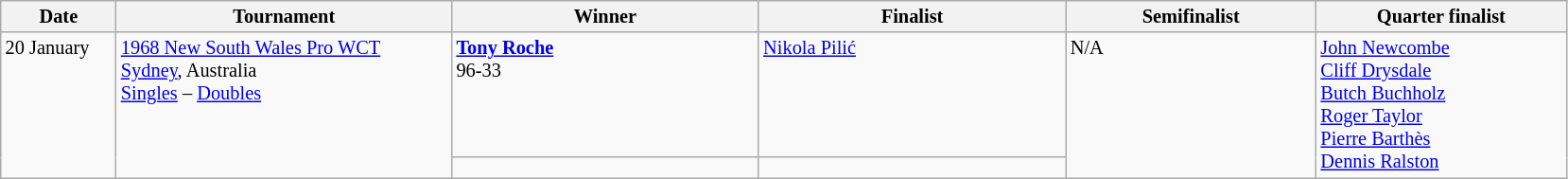<table class="wikitable" style="font-size:85%;">
<tr>
<th width="75">Date</th>
<th width="230">Tournament</th>
<th width="210">Winner</th>
<th width="210">Finalist</th>
<th width="170">Semifinalist</th>
<th width="170">Quarter finalist</th>
</tr>
<tr valign=top>
<td rowspan=2>20 January</td>
<td rowspan=2><a href='#'>1968 New South Wales Pro WCT</a><br> <a href='#'>Sydney</a>, Australia<br><a href='#'>Singles</a> – <a href='#'>Doubles</a></td>
<td> <strong><a href='#'>Tony Roche</a></strong><br>96-33</td>
<td> <a href='#'>Nikola Pilić</a></td>
<td rowspan=2>N/A</td>
<td rowspan=2> <a href='#'>John Newcombe</a><br> <a href='#'>Cliff Drysdale</a><br> <a href='#'>Butch Buchholz</a><br> <a href='#'>Roger Taylor</a><br> <a href='#'>Pierre Barthès</a><br> <a href='#'>Dennis Ralston</a></td>
</tr>
<tr valign=top>
<td></td>
<td></td>
</tr>
</table>
